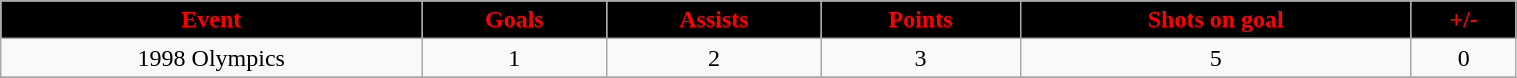<table class="wikitable" width="80%">
<tr align="center"  style=" background:black;color:red">
<td><strong>Event</strong></td>
<td><strong>Goals</strong></td>
<td><strong>Assists</strong></td>
<td><strong>Points</strong></td>
<td><strong>Shots on goal</strong></td>
<td><strong>+/-</strong></td>
</tr>
<tr align="center" bgcolor="">
<td>1998 Olympics</td>
<td>1</td>
<td>2</td>
<td>3</td>
<td>5</td>
<td>0</td>
</tr>
<tr align="center" bgcolor="">
</tr>
</table>
